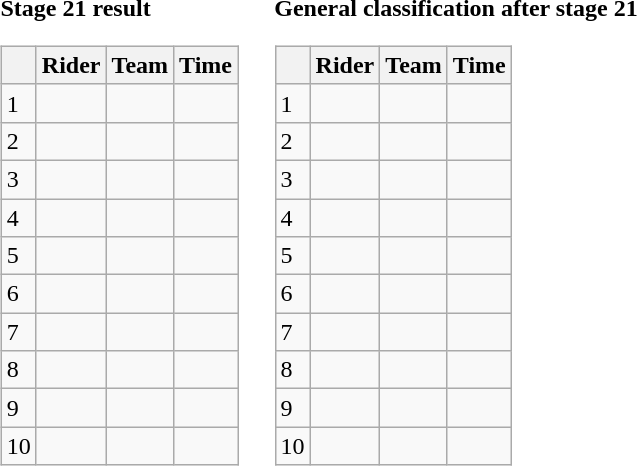<table>
<tr>
<td><strong>Stage 21 result</strong><br><table class="wikitable">
<tr>
<th></th>
<th>Rider</th>
<th>Team</th>
<th>Time</th>
</tr>
<tr>
<td>1</td>
<td></td>
<td></td>
<td align=right></td>
</tr>
<tr>
<td>2</td>
<td></td>
<td></td>
<td align=right></td>
</tr>
<tr>
<td>3</td>
<td></td>
<td></td>
<td align=right></td>
</tr>
<tr>
<td>4</td>
<td></td>
<td></td>
<td align=right></td>
</tr>
<tr>
<td>5</td>
<td></td>
<td></td>
<td align=right></td>
</tr>
<tr>
<td>6</td>
<td></td>
<td></td>
<td align=right></td>
</tr>
<tr>
<td>7</td>
<td></td>
<td></td>
<td align=right></td>
</tr>
<tr>
<td>8</td>
<td></td>
<td></td>
<td align=right></td>
</tr>
<tr>
<td>9</td>
<td></td>
<td></td>
<td align=right></td>
</tr>
<tr>
<td>10</td>
<td></td>
<td></td>
<td align=right></td>
</tr>
</table>
</td>
<td></td>
<td><strong>General classification after stage 21</strong><br><table class="wikitable">
<tr>
<th></th>
<th>Rider</th>
<th>Team</th>
<th>Time</th>
</tr>
<tr>
<td>1</td>
<td> </td>
<td></td>
<td align=right></td>
</tr>
<tr>
<td>2</td>
<td></td>
<td></td>
<td align=right></td>
</tr>
<tr>
<td>3</td>
<td></td>
<td></td>
<td align=right></td>
</tr>
<tr>
<td>4</td>
<td></td>
<td></td>
<td align=right></td>
</tr>
<tr>
<td>5</td>
<td></td>
<td></td>
<td align=right></td>
</tr>
<tr>
<td>6</td>
<td></td>
<td></td>
<td align=right></td>
</tr>
<tr>
<td>7</td>
<td></td>
<td></td>
<td align=right></td>
</tr>
<tr>
<td>8</td>
<td></td>
<td></td>
<td align=right></td>
</tr>
<tr>
<td>9</td>
<td></td>
<td></td>
<td align=right></td>
</tr>
<tr>
<td>10</td>
<td></td>
<td></td>
<td align=right></td>
</tr>
</table>
</td>
</tr>
</table>
